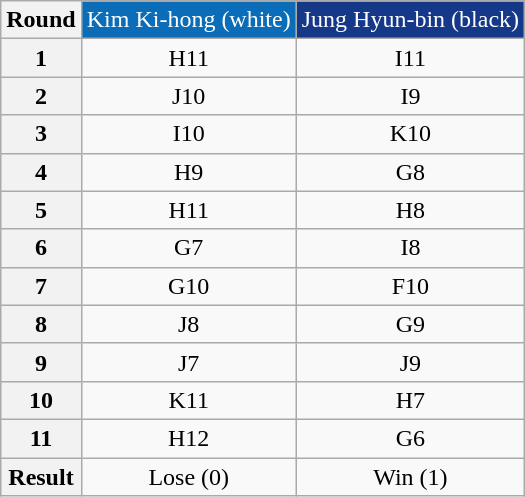<table class="wikitable" style="text-align:center">
<tr>
<th scope="col">Round</th>
<td style="background-color:#0B6DB7; color:white">Kim Ki-hong (white)</td>
<td style="background-color:#153888; color:white">Jung Hyun-bin (black)</td>
</tr>
<tr>
<th scope="row">1</th>
<td>H11</td>
<td>I11</td>
</tr>
<tr>
<th scope="row">2</th>
<td>J10</td>
<td>I9</td>
</tr>
<tr>
<th scope="row">3</th>
<td>I10</td>
<td>K10</td>
</tr>
<tr>
<th scope="row">4</th>
<td>H9</td>
<td>G8</td>
</tr>
<tr>
<th scope="row">5</th>
<td>H11</td>
<td>H8</td>
</tr>
<tr>
<th scope="row">6</th>
<td>G7</td>
<td>I8</td>
</tr>
<tr>
<th scope="row">7</th>
<td>G10</td>
<td>F10</td>
</tr>
<tr>
<th scope="row">8</th>
<td>J8</td>
<td>G9</td>
</tr>
<tr>
<th scope="row">9</th>
<td>J7</td>
<td>J9</td>
</tr>
<tr>
<th scope="row">10</th>
<td>K11</td>
<td> H7</td>
</tr>
<tr>
<th scope="row">11</th>
<td>H12</td>
<td>G6</td>
</tr>
<tr>
<th scope="row">Result</th>
<td>Lose (0)</td>
<td>Win (1)</td>
</tr>
</table>
